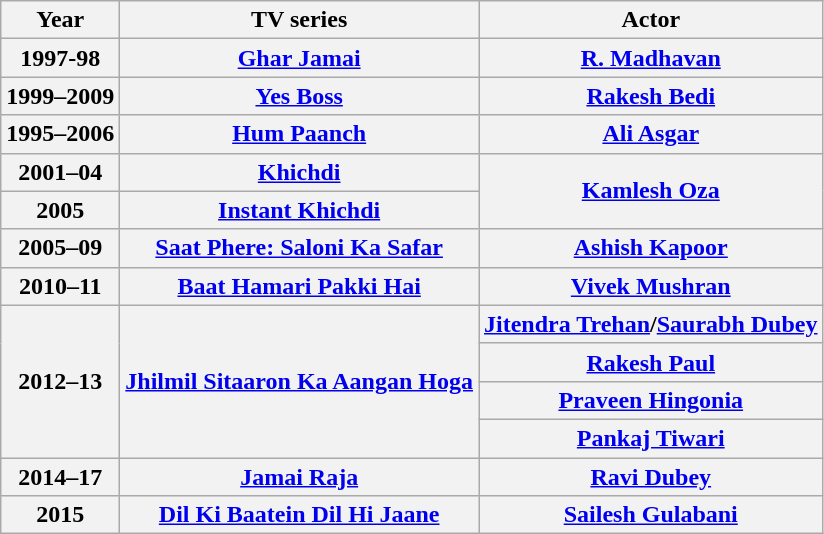<table class="wikitable">
<tr>
<th>Year</th>
<th>TV series</th>
<th>Actor</th>
</tr>
<tr>
<th>1997-98</th>
<th><a href='#'>Ghar Jamai</a></th>
<th><a href='#'>R. Madhavan</a></th>
</tr>
<tr>
<th>1999–2009</th>
<th><a href='#'>Yes Boss</a></th>
<th><a href='#'>Rakesh Bedi</a></th>
</tr>
<tr>
<th>1995–2006</th>
<th><a href='#'>Hum Paanch</a></th>
<th><a href='#'>Ali Asgar</a></th>
</tr>
<tr>
<th>2001–04</th>
<th><a href='#'>Khichdi</a></th>
<th rowspan="2"><a href='#'>Kamlesh Oza</a></th>
</tr>
<tr>
<th>2005</th>
<th><a href='#'>Instant Khichdi</a></th>
</tr>
<tr>
<th>2005–09</th>
<th><a href='#'>Saat Phere: Saloni Ka Safar</a></th>
<th><a href='#'>Ashish Kapoor</a></th>
</tr>
<tr>
<th>2010–11</th>
<th><a href='#'>Baat Hamari Pakki Hai</a></th>
<th><a href='#'>Vivek Mushran</a></th>
</tr>
<tr>
<th rowspan="4">2012–13</th>
<th rowspan="4"><a href='#'>Jhilmil Sitaaron Ka Aangan Hoga</a></th>
<th><a href='#'>Jitendra Trehan</a>/<a href='#'>Saurabh Dubey</a></th>
</tr>
<tr>
<th><a href='#'>Rakesh Paul</a></th>
</tr>
<tr>
<th><a href='#'>Praveen Hingonia</a></th>
</tr>
<tr>
<th><a href='#'>Pankaj Tiwari</a></th>
</tr>
<tr>
<th>2014–17</th>
<th><a href='#'>Jamai Raja</a></th>
<th><a href='#'>Ravi Dubey</a></th>
</tr>
<tr>
<th>2015</th>
<th><a href='#'>Dil Ki Baatein Dil Hi Jaane</a></th>
<th><a href='#'>Sailesh Gulabani</a></th>
</tr>
</table>
